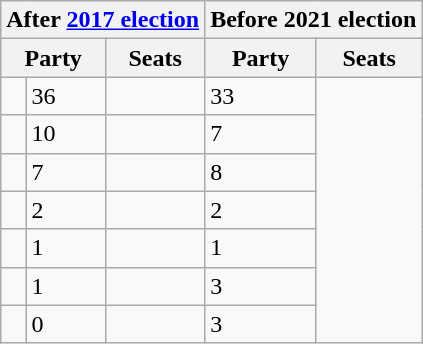<table class="wikitable">
<tr>
<th colspan="3">After <a href='#'>2017 election</a></th>
<th colspan="3">Before 2021 election</th>
</tr>
<tr>
<th colspan="2">Party</th>
<th>Seats</th>
<th colspan="2">Party</th>
<th>Seats</th>
</tr>
<tr>
<td></td>
<td>36</td>
<td></td>
<td>33</td>
</tr>
<tr>
<td></td>
<td>10</td>
<td></td>
<td>7</td>
</tr>
<tr>
<td></td>
<td>7</td>
<td></td>
<td>8</td>
</tr>
<tr>
<td></td>
<td>2</td>
<td></td>
<td>2</td>
</tr>
<tr>
<td></td>
<td>1</td>
<td></td>
<td>1</td>
</tr>
<tr>
<td></td>
<td>1</td>
<td></td>
<td>3</td>
</tr>
<tr>
<td></td>
<td>0</td>
<td></td>
<td>3</td>
</tr>
</table>
